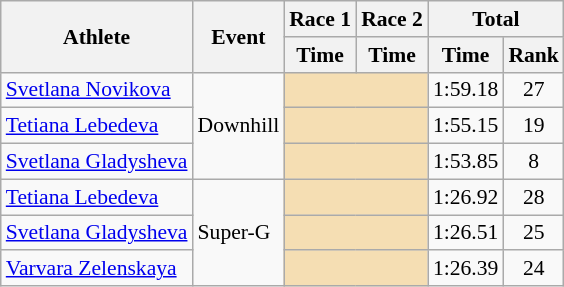<table class="wikitable" style="font-size:90%">
<tr>
<th rowspan="2">Athlete</th>
<th rowspan="2">Event</th>
<th>Race 1</th>
<th>Race 2</th>
<th colspan="2">Total</th>
</tr>
<tr>
<th>Time</th>
<th>Time</th>
<th>Time</th>
<th>Rank</th>
</tr>
<tr>
<td> <a href='#'>Svetlana Novikova</a></td>
<td rowspan="3">Downhill</td>
<td colspan="2" bgcolor="wheat"></td>
<td align="center">1:59.18</td>
<td align="center">27</td>
</tr>
<tr>
<td> <a href='#'>Tetiana Lebedeva</a></td>
<td colspan="2" bgcolor="wheat"></td>
<td align="center">1:55.15</td>
<td align="center">19</td>
</tr>
<tr>
<td> <a href='#'>Svetlana Gladysheva</a></td>
<td colspan="2" bgcolor="wheat"></td>
<td align="center">1:53.85</td>
<td align="center">8</td>
</tr>
<tr>
<td> <a href='#'>Tetiana Lebedeva</a></td>
<td rowspan="3">Super-G</td>
<td colspan="2" bgcolor="wheat"></td>
<td align="center">1:26.92</td>
<td align="center">28</td>
</tr>
<tr>
<td> <a href='#'>Svetlana Gladysheva</a></td>
<td colspan="2" bgcolor="wheat"></td>
<td align="center">1:26.51</td>
<td align="center">25</td>
</tr>
<tr>
<td> <a href='#'>Varvara Zelenskaya</a></td>
<td colspan="2" bgcolor="wheat"></td>
<td align="center">1:26.39</td>
<td align="center">24</td>
</tr>
</table>
